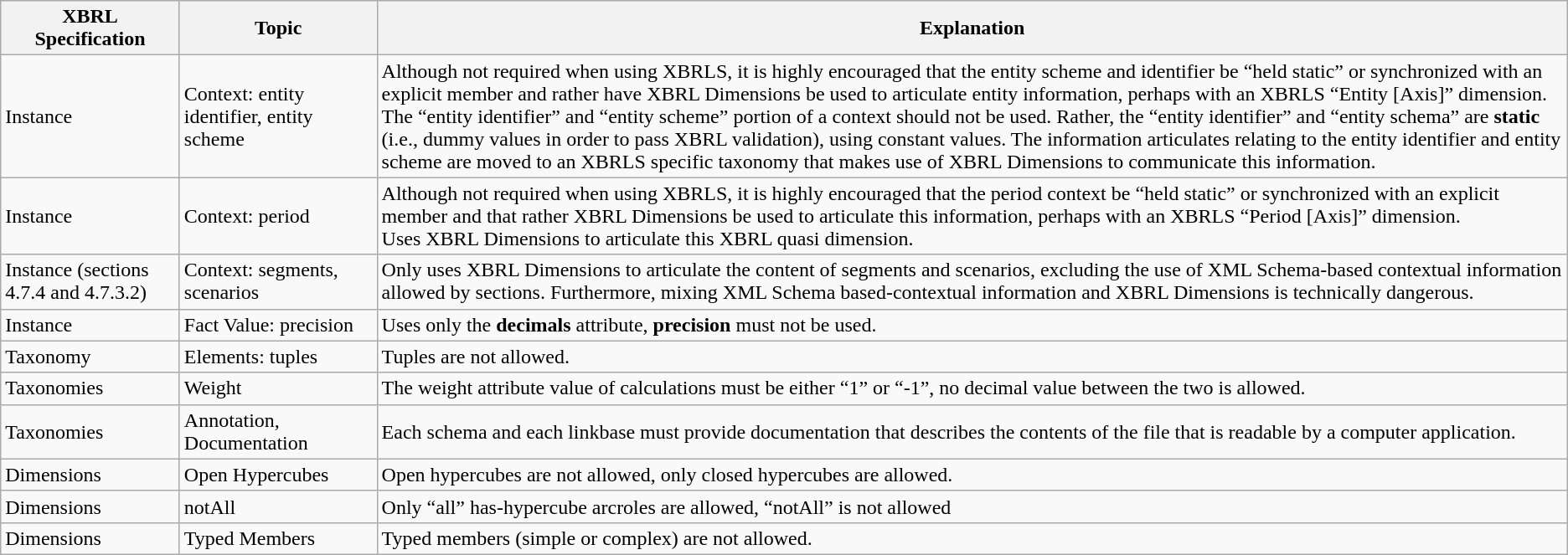<table class="wikitable" border="1">
<tr>
<th>XBRL Specification</th>
<th>Topic</th>
<th>Explanation</th>
</tr>
<tr>
<td>Instance</td>
<td>Context: entity identifier, entity scheme</td>
<td>Although not required when using XBRLS, it is highly encouraged that the entity scheme and identifier be “held static” or synchronized with an explicit member and rather have XBRL Dimensions be used to articulate entity information, perhaps with an XBRLS “Entity [Axis]” dimension.<br>The “entity identifier” and “entity scheme” portion of a context should not be used. Rather, the “entity identifier” and “entity schema” are <strong>static</strong> (i.e., dummy values in order to pass XBRL validation), using constant values. The information articulates relating to the entity identifier and entity scheme are moved to an XBRLS specific taxonomy that makes use of XBRL Dimensions to communicate this information.</td>
</tr>
<tr>
<td>Instance</td>
<td>Context: period</td>
<td>Although not required when using XBRLS, it is highly encouraged that the period context be “held static” or synchronized with an explicit member and that rather XBRL Dimensions be used to articulate this information, perhaps with an XBRLS “Period [Axis]” dimension.<br>Uses XBRL Dimensions to articulate this XBRL quasi dimension.</td>
</tr>
<tr>
<td>Instance (sections 4.7.4 and 4.7.3.2)</td>
<td>Context: segments, scenarios</td>
<td>Only uses XBRL Dimensions to articulate the content of segments and scenarios, excluding the use of XML Schema-based contextual information allowed by sections. Furthermore, mixing XML Schema based-contextual information and XBRL Dimensions is technically dangerous.</td>
</tr>
<tr>
<td>Instance</td>
<td>Fact Value: precision</td>
<td>Uses only the <strong>decimals</strong> attribute, <strong>precision</strong> must not be used.</td>
</tr>
<tr>
<td>Taxonomy</td>
<td>Elements: tuples</td>
<td>Tuples are not allowed.</td>
</tr>
<tr>
<td>Taxonomies</td>
<td>Weight</td>
<td>The weight attribute value of calculations must be either “1” or “-1”, no decimal value between the two is allowed.</td>
</tr>
<tr>
<td>Taxonomies</td>
<td>Annotation, Documentation</td>
<td>Each schema and each linkbase must provide documentation that describes the contents of the file that is readable by a computer application.</td>
</tr>
<tr>
<td>Dimensions</td>
<td>Open Hypercubes</td>
<td>Open hypercubes are not allowed, only closed hypercubes are allowed.</td>
</tr>
<tr>
<td>Dimensions</td>
<td>notAll</td>
<td>Only “all” has-hypercube arcroles are allowed, “notAll” is not allowed</td>
</tr>
<tr>
<td>Dimensions</td>
<td>Typed Members</td>
<td>Typed members (simple or complex) are not allowed.</td>
</tr>
</table>
